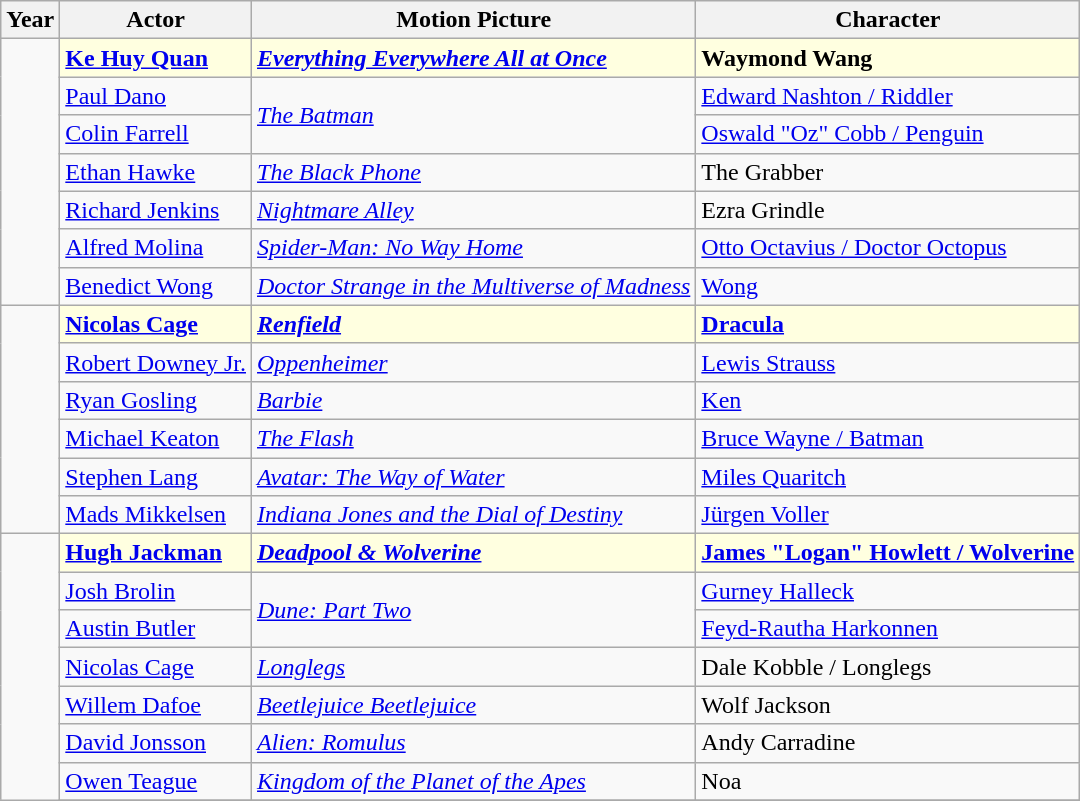<table class="wikitable" align="centre">
<tr>
<th>Year</th>
<th>Actor</th>
<th>Motion Picture</th>
<th>Character</th>
</tr>
<tr>
<td rowspan=7></td>
<td style="background:lightyellow"><strong><a href='#'>Ke Huy Quan</a></strong></td>
<td style="background:lightyellow"><strong><em><a href='#'>Everything Everywhere All at Once</a></em></strong></td>
<td style="background:lightyellow"><strong>Waymond Wang</strong></td>
</tr>
<tr>
<td><a href='#'>Paul Dano</a></td>
<td rowspan=2><em><a href='#'>The Batman</a></em></td>
<td><a href='#'>Edward Nashton / Riddler</a></td>
</tr>
<tr>
<td><a href='#'>Colin Farrell</a></td>
<td><a href='#'>Oswald "Oz" Cobb / Penguin</a></td>
</tr>
<tr>
<td><a href='#'>Ethan Hawke</a></td>
<td><em><a href='#'>The Black Phone</a></em></td>
<td>The Grabber</td>
</tr>
<tr>
<td><a href='#'>Richard Jenkins</a></td>
<td><em><a href='#'>Nightmare Alley</a></em></td>
<td>Ezra Grindle</td>
</tr>
<tr>
<td><a href='#'>Alfred Molina</a></td>
<td><em><a href='#'>Spider-Man: No Way Home</a></em></td>
<td><a href='#'>Otto Octavius / Doctor Octopus</a></td>
</tr>
<tr>
<td><a href='#'>Benedict Wong</a></td>
<td><em><a href='#'>Doctor Strange in the Multiverse of Madness</a></em></td>
<td><a href='#'>Wong</a></td>
</tr>
<tr>
<td rowspan=6></td>
<td style="background:lightyellow"><strong><a href='#'>Nicolas Cage</a></strong></td>
<td style="background:lightyellow"><strong><em><a href='#'>Renfield</a></em></strong></td>
<td style="background:lightyellow"><strong><a href='#'>Dracula</a></strong></td>
</tr>
<tr>
<td><a href='#'>Robert Downey Jr.</a></td>
<td><em><a href='#'>Oppenheimer</a></em></td>
<td><a href='#'>Lewis Strauss</a></td>
</tr>
<tr>
<td><a href='#'>Ryan Gosling</a></td>
<td><em><a href='#'>Barbie</a></em></td>
<td><a href='#'>Ken</a></td>
</tr>
<tr>
<td><a href='#'>Michael Keaton</a></td>
<td><em><a href='#'>The Flash</a></em></td>
<td><a href='#'>Bruce Wayne / Batman</a></td>
</tr>
<tr>
<td><a href='#'>Stephen Lang</a></td>
<td><em><a href='#'>Avatar: The Way of Water</a></em></td>
<td><a href='#'>Miles Quaritch</a></td>
</tr>
<tr>
<td><a href='#'>Mads Mikkelsen</a></td>
<td><em><a href='#'>Indiana Jones and the Dial of Destiny</a></em></td>
<td><a href='#'>Jürgen Voller</a></td>
</tr>
<tr>
<td rowspan=8></td>
<td style="background:lightyellow"><strong><a href='#'>Hugh Jackman</a></strong></td>
<td style="background:lightyellow"><strong><em><a href='#'>Deadpool & Wolverine</a></em></strong></td>
<td style="background:lightyellow"><strong><a href='#'>James "Logan" Howlett / Wolverine</a></strong></td>
</tr>
<tr>
<td><a href='#'>Josh Brolin</a></td>
<td rowspan=2><em><a href='#'>Dune: Part Two</a></em></td>
<td><a href='#'>Gurney Halleck</a></td>
</tr>
<tr>
<td><a href='#'>Austin Butler</a></td>
<td><a href='#'>Feyd-Rautha Harkonnen</a></td>
</tr>
<tr>
<td><a href='#'>Nicolas Cage</a></td>
<td><em><a href='#'>Longlegs</a></em></td>
<td>Dale Kobble / Longlegs</td>
</tr>
<tr>
<td><a href='#'>Willem Dafoe</a></td>
<td><em><a href='#'>Beetlejuice Beetlejuice</a></em></td>
<td>Wolf Jackson</td>
</tr>
<tr>
<td><a href='#'>David Jonsson</a></td>
<td><em><a href='#'>Alien: Romulus</a></em></td>
<td>Andy Carradine</td>
</tr>
<tr>
<td><a href='#'>Owen Teague</a></td>
<td><em><a href='#'>Kingdom of the Planet of the Apes</a></em></td>
<td>Noa</td>
</tr>
<tr>
</tr>
</table>
